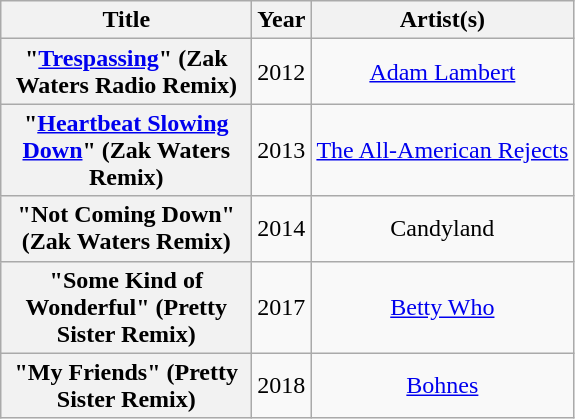<table class="wikitable plainrowheaders" style="text-align:center;">
<tr>
<th scope="col" style="width:160px;">Title</th>
<th scope="col">Year</th>
<th scope="col">Artist(s)</th>
</tr>
<tr>
<th scope="row">"<a href='#'>Trespassing</a>" (Zak Waters Radio Remix)</th>
<td>2012</td>
<td><a href='#'>Adam Lambert</a></td>
</tr>
<tr>
<th scope="row">"<a href='#'>Heartbeat Slowing Down</a>" (Zak Waters Remix)</th>
<td>2013</td>
<td><a href='#'>The All-American Rejects</a></td>
</tr>
<tr>
<th scope="row">"Not Coming Down" (Zak Waters Remix)</th>
<td>2014</td>
<td>Candyland </td>
</tr>
<tr>
<th scope="row">"Some Kind of Wonderful" (Pretty Sister Remix)</th>
<td>2017</td>
<td><a href='#'>Betty Who</a></td>
</tr>
<tr>
<th scope="row">"My Friends" (Pretty Sister Remix)</th>
<td>2018</td>
<td><a href='#'>Bohnes</a></td>
</tr>
</table>
